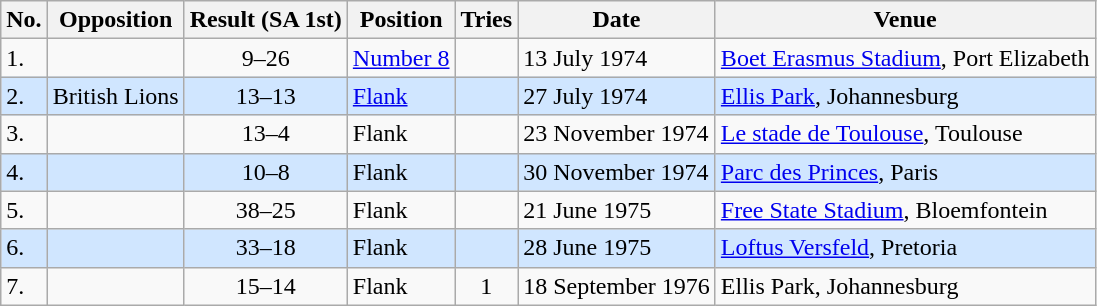<table class="wikitable sortable">
<tr>
<th>No.</th>
<th>Opposition</th>
<th>Result (SA 1st)</th>
<th>Position</th>
<th>Tries</th>
<th>Date</th>
<th>Venue</th>
</tr>
<tr>
<td>1.</td>
<td></td>
<td align="center">9–26</td>
<td><a href='#'>Number 8</a></td>
<td></td>
<td>13 July 1974</td>
<td><a href='#'>Boet Erasmus Stadium</a>, Port Elizabeth</td>
</tr>
<tr style="background: #D0E6FF;">
<td>2.</td>
<td> British Lions</td>
<td align="center">13–13</td>
<td><a href='#'>Flank</a></td>
<td></td>
<td>27 July 1974</td>
<td><a href='#'>Ellis Park</a>, Johannesburg</td>
</tr>
<tr>
<td>3.</td>
<td></td>
<td align="center">13–4</td>
<td>Flank</td>
<td></td>
<td>23 November 1974</td>
<td><a href='#'>Le stade de Toulouse</a>, Toulouse</td>
</tr>
<tr style="background: #D0E6FF;">
<td>4.</td>
<td></td>
<td align="center">10–8</td>
<td>Flank</td>
<td></td>
<td>30 November 1974</td>
<td><a href='#'>Parc des Princes</a>, Paris</td>
</tr>
<tr>
<td>5.</td>
<td></td>
<td align="center">38–25</td>
<td>Flank</td>
<td></td>
<td>21 June 1975</td>
<td><a href='#'>Free State Stadium</a>, Bloemfontein</td>
</tr>
<tr style="background: #D0E6FF;">
<td>6.</td>
<td></td>
<td align="center">33–18</td>
<td>Flank</td>
<td></td>
<td>28 June 1975</td>
<td><a href='#'>Loftus Versfeld</a>, Pretoria</td>
</tr>
<tr>
<td>7.</td>
<td></td>
<td align="center">15–14</td>
<td>Flank</td>
<td align="center">1</td>
<td>18 September 1976</td>
<td>Ellis Park, Johannesburg</td>
</tr>
</table>
